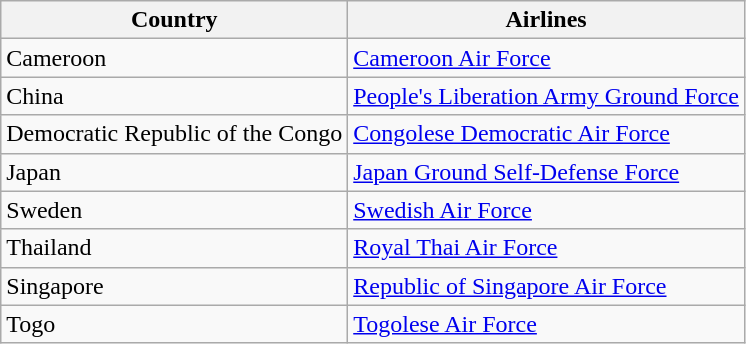<table class="wikitable">
<tr>
<th>Country</th>
<th>Airlines</th>
</tr>
<tr>
<td>Cameroon</td>
<td><a href='#'>Cameroon Air Force</a></td>
</tr>
<tr>
<td>China</td>
<td><a href='#'>People's Liberation Army Ground Force</a></td>
</tr>
<tr>
<td>Democratic Republic of the Congo</td>
<td><a href='#'>Congolese Democratic Air Force</a></td>
</tr>
<tr>
<td>Japan</td>
<td><a href='#'>Japan Ground Self-Defense Force</a></td>
</tr>
<tr>
<td>Sweden</td>
<td><a href='#'>Swedish Air Force</a></td>
</tr>
<tr>
<td>Thailand</td>
<td><a href='#'>Royal Thai Air Force</a></td>
</tr>
<tr>
<td>Singapore</td>
<td><a href='#'>Republic of Singapore Air Force</a></td>
</tr>
<tr>
<td>Togo</td>
<td><a href='#'>Togolese Air Force</a></td>
</tr>
</table>
